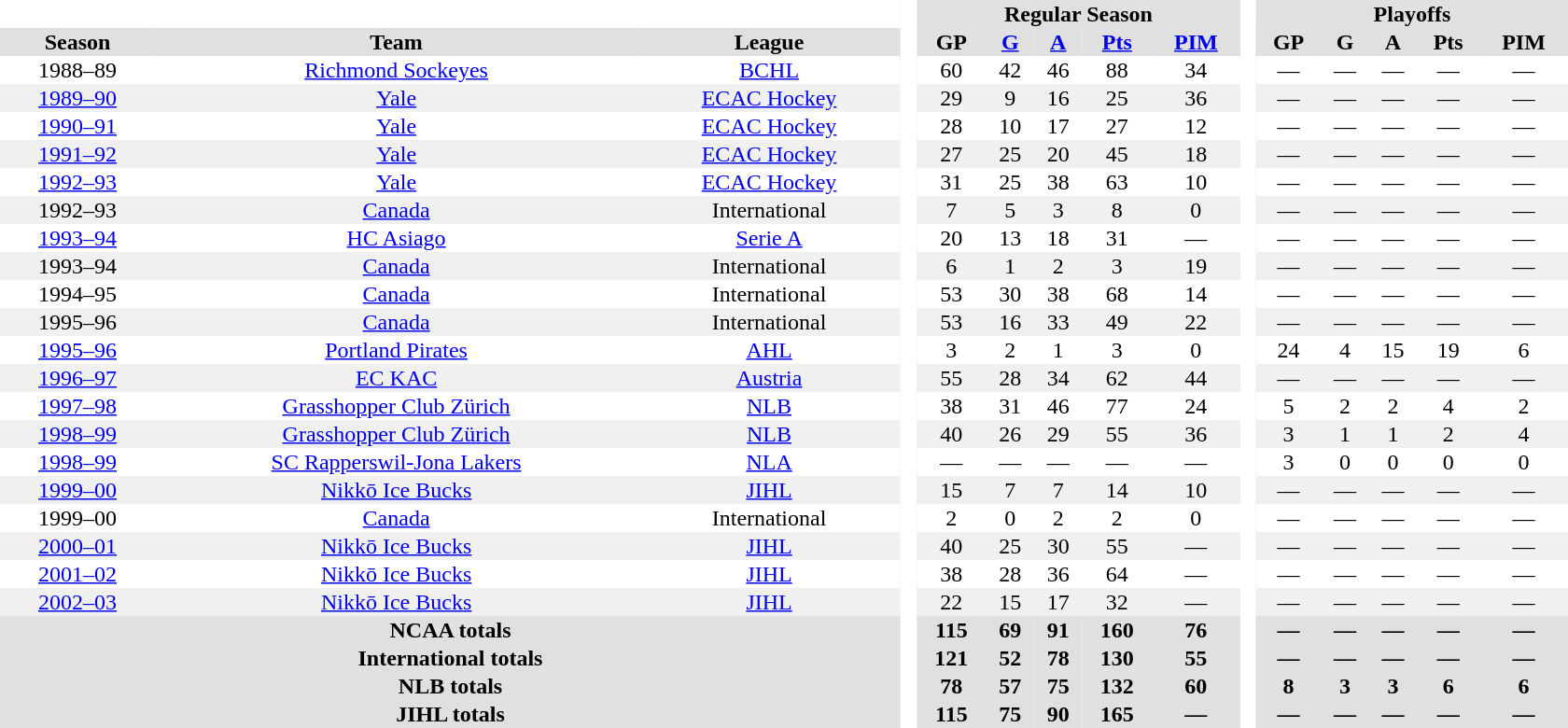<table border="0" cellpadding="1" cellspacing="0" style="text-align:center; width:70em">
<tr bgcolor="#e0e0e0">
<th colspan="3"  bgcolor="#ffffff"> </th>
<th rowspan="99" bgcolor="#ffffff"> </th>
<th colspan="5">Regular Season</th>
<th rowspan="99" bgcolor="#ffffff"> </th>
<th colspan="5">Playoffs</th>
</tr>
<tr bgcolor="#e0e0e0">
<th>Season</th>
<th>Team</th>
<th>League</th>
<th>GP</th>
<th><a href='#'>G</a></th>
<th><a href='#'>A</a></th>
<th><a href='#'>Pts</a></th>
<th><a href='#'>PIM</a></th>
<th>GP</th>
<th>G</th>
<th>A</th>
<th>Pts</th>
<th>PIM</th>
</tr>
<tr>
<td>1988–89</td>
<td><a href='#'>Richmond Sockeyes</a></td>
<td><a href='#'>BCHL</a></td>
<td>60</td>
<td>42</td>
<td>46</td>
<td>88</td>
<td>34</td>
<td>—</td>
<td>—</td>
<td>—</td>
<td>—</td>
<td>—</td>
</tr>
<tr bgcolor="f0f0f0">
<td><a href='#'>1989–90</a></td>
<td><a href='#'>Yale</a></td>
<td><a href='#'>ECAC Hockey</a></td>
<td>29</td>
<td>9</td>
<td>16</td>
<td>25</td>
<td>36</td>
<td>—</td>
<td>—</td>
<td>—</td>
<td>—</td>
<td>—</td>
</tr>
<tr>
<td><a href='#'>1990–91</a></td>
<td><a href='#'>Yale</a></td>
<td><a href='#'>ECAC Hockey</a></td>
<td>28</td>
<td>10</td>
<td>17</td>
<td>27</td>
<td>12</td>
<td>—</td>
<td>—</td>
<td>—</td>
<td>—</td>
<td>—</td>
</tr>
<tr bgcolor="f0f0f0">
<td><a href='#'>1991–92</a></td>
<td><a href='#'>Yale</a></td>
<td><a href='#'>ECAC Hockey</a></td>
<td>27</td>
<td>25</td>
<td>20</td>
<td>45</td>
<td>18</td>
<td>—</td>
<td>—</td>
<td>—</td>
<td>—</td>
<td>—</td>
</tr>
<tr>
<td><a href='#'>1992–93</a></td>
<td><a href='#'>Yale</a></td>
<td><a href='#'>ECAC Hockey</a></td>
<td>31</td>
<td>25</td>
<td>38</td>
<td>63</td>
<td>10</td>
<td>—</td>
<td>—</td>
<td>—</td>
<td>—</td>
<td>—</td>
</tr>
<tr bgcolor="f0f0f0">
<td>1992–93</td>
<td><a href='#'>Canada</a></td>
<td>International</td>
<td>7</td>
<td>5</td>
<td>3</td>
<td>8</td>
<td>0</td>
<td>—</td>
<td>—</td>
<td>—</td>
<td>—</td>
<td>—</td>
</tr>
<tr>
<td><a href='#'>1993–94</a></td>
<td><a href='#'>HC Asiago</a></td>
<td><a href='#'>Serie A</a></td>
<td>20</td>
<td>13</td>
<td>18</td>
<td>31</td>
<td>—</td>
<td>—</td>
<td>—</td>
<td>—</td>
<td>—</td>
<td>—</td>
</tr>
<tr bgcolor="f0f0f0">
<td>1993–94</td>
<td><a href='#'>Canada</a></td>
<td>International</td>
<td>6</td>
<td>1</td>
<td>2</td>
<td>3</td>
<td>19</td>
<td>—</td>
<td>—</td>
<td>—</td>
<td>—</td>
<td>—</td>
</tr>
<tr>
<td>1994–95</td>
<td><a href='#'>Canada</a></td>
<td>International</td>
<td>53</td>
<td>30</td>
<td>38</td>
<td>68</td>
<td>14</td>
<td>—</td>
<td>—</td>
<td>—</td>
<td>—</td>
<td>—</td>
</tr>
<tr bgcolor="f0f0f0">
<td>1995–96</td>
<td><a href='#'>Canada</a></td>
<td>International</td>
<td>53</td>
<td>16</td>
<td>33</td>
<td>49</td>
<td>22</td>
<td>—</td>
<td>—</td>
<td>—</td>
<td>—</td>
<td>—</td>
</tr>
<tr>
<td><a href='#'>1995–96</a></td>
<td><a href='#'>Portland Pirates</a></td>
<td><a href='#'>AHL</a></td>
<td>3</td>
<td>2</td>
<td>1</td>
<td>3</td>
<td>0</td>
<td>24</td>
<td>4</td>
<td>15</td>
<td>19</td>
<td>6</td>
</tr>
<tr bgcolor="f0f0f0">
<td><a href='#'>1996–97</a></td>
<td><a href='#'>EC KAC</a></td>
<td><a href='#'>Austria</a></td>
<td>55</td>
<td>28</td>
<td>34</td>
<td>62</td>
<td>44</td>
<td>—</td>
<td>—</td>
<td>—</td>
<td>—</td>
<td>—</td>
</tr>
<tr>
<td><a href='#'>1997–98</a></td>
<td><a href='#'>Grasshopper Club Zürich</a></td>
<td><a href='#'>NLB</a></td>
<td>38</td>
<td>31</td>
<td>46</td>
<td>77</td>
<td>24</td>
<td>5</td>
<td>2</td>
<td>2</td>
<td>4</td>
<td>2</td>
</tr>
<tr bgcolor="f0f0f0">
<td><a href='#'>1998–99</a></td>
<td><a href='#'>Grasshopper Club Zürich</a></td>
<td><a href='#'>NLB</a></td>
<td>40</td>
<td>26</td>
<td>29</td>
<td>55</td>
<td>36</td>
<td>3</td>
<td>1</td>
<td>1</td>
<td>2</td>
<td>4</td>
</tr>
<tr>
<td><a href='#'>1998–99</a></td>
<td><a href='#'>SC Rapperswil-Jona Lakers</a></td>
<td><a href='#'>NLA</a></td>
<td>—</td>
<td>—</td>
<td>—</td>
<td>—</td>
<td>—</td>
<td>3</td>
<td>0</td>
<td>0</td>
<td>0</td>
<td>0</td>
</tr>
<tr bgcolor="f0f0f0">
<td><a href='#'>1999–00</a></td>
<td><a href='#'>Nikkō Ice Bucks</a></td>
<td><a href='#'>JIHL</a></td>
<td>15</td>
<td>7</td>
<td>7</td>
<td>14</td>
<td>10</td>
<td>—</td>
<td>—</td>
<td>—</td>
<td>—</td>
<td>—</td>
</tr>
<tr>
<td>1999–00</td>
<td><a href='#'>Canada</a></td>
<td>International</td>
<td>2</td>
<td>0</td>
<td>2</td>
<td>2</td>
<td>0</td>
<td>—</td>
<td>—</td>
<td>—</td>
<td>—</td>
<td>—</td>
</tr>
<tr bgcolor="f0f0f0">
<td><a href='#'>2000–01</a></td>
<td><a href='#'>Nikkō Ice Bucks</a></td>
<td><a href='#'>JIHL</a></td>
<td>40</td>
<td>25</td>
<td>30</td>
<td>55</td>
<td>—</td>
<td>—</td>
<td>—</td>
<td>—</td>
<td>—</td>
<td>—</td>
</tr>
<tr>
<td><a href='#'>2001–02</a></td>
<td><a href='#'>Nikkō Ice Bucks</a></td>
<td><a href='#'>JIHL</a></td>
<td>38</td>
<td>28</td>
<td>36</td>
<td>64</td>
<td>—</td>
<td>—</td>
<td>—</td>
<td>—</td>
<td>—</td>
<td>—</td>
</tr>
<tr bgcolor="f0f0f0">
<td><a href='#'>2002–03</a></td>
<td><a href='#'>Nikkō Ice Bucks</a></td>
<td><a href='#'>JIHL</a></td>
<td>22</td>
<td>15</td>
<td>17</td>
<td>32</td>
<td>—</td>
<td>—</td>
<td>—</td>
<td>—</td>
<td>—</td>
<td>—</td>
</tr>
<tr bgcolor="#e0e0e0">
<th colspan="3">NCAA totals</th>
<th>115</th>
<th>69</th>
<th>91</th>
<th>160</th>
<th>76</th>
<th>—</th>
<th>—</th>
<th>—</th>
<th>—</th>
<th>—</th>
</tr>
<tr bgcolor="#e0e0e0">
<th colspan="3">International totals</th>
<th>121</th>
<th>52</th>
<th>78</th>
<th>130</th>
<th>55</th>
<th>—</th>
<th>—</th>
<th>—</th>
<th>—</th>
<th>—</th>
</tr>
<tr bgcolor="#e0e0e0">
<th colspan="3">NLB totals</th>
<th>78</th>
<th>57</th>
<th>75</th>
<th>132</th>
<th>60</th>
<th>8</th>
<th>3</th>
<th>3</th>
<th>6</th>
<th>6</th>
</tr>
<tr bgcolor="#e0e0e0">
<th colspan="3">JIHL totals</th>
<th>115</th>
<th>75</th>
<th>90</th>
<th>165</th>
<th>—</th>
<th>—</th>
<th>—</th>
<th>—</th>
<th>—</th>
<th>—</th>
</tr>
</table>
